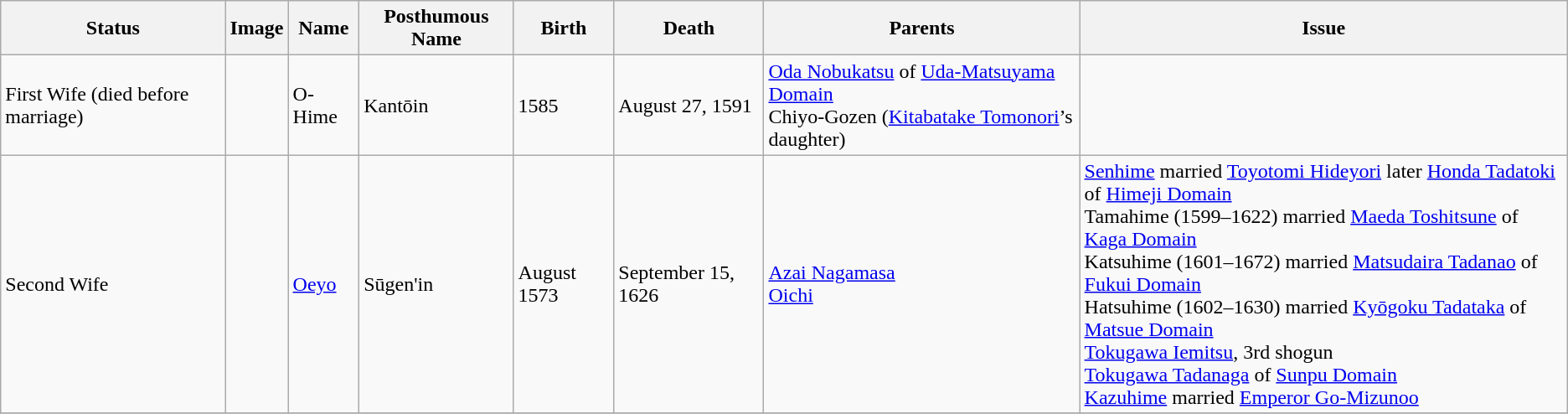<table class="wikitable">
<tr>
<th>Status</th>
<th>Image</th>
<th>Name</th>
<th>Posthumous Name</th>
<th>Birth</th>
<th>Death</th>
<th>Parents</th>
<th>Issue</th>
</tr>
<tr>
<td>First Wife (died before marriage)</td>
<td></td>
<td>O-Hime</td>
<td>Kantōin</td>
<td>1585</td>
<td>August 27, 1591</td>
<td><a href='#'>Oda Nobukatsu</a> of <a href='#'>Uda-Matsuyama Domain</a><br>Chiyo-Gozen (<a href='#'>Kitabatake Tomonori</a>’s daughter)</td>
<td></td>
</tr>
<tr>
<td>Second Wife</td>
<td></td>
<td><a href='#'>Oeyo</a></td>
<td>Sūgen'in</td>
<td>August 1573</td>
<td>September 15, 1626</td>
<td><a href='#'>Azai Nagamasa</a><br><a href='#'>Oichi</a></td>
<td><a href='#'>Senhime</a> married <a href='#'>Toyotomi Hideyori</a> later <a href='#'>Honda Tadatoki</a> of <a href='#'>Himeji Domain</a><br>Tamahime (1599–1622) married <a href='#'>Maeda Toshitsune</a> of <a href='#'>Kaga Domain</a><br>Katsuhime (1601–1672) married <a href='#'>Matsudaira Tadanao</a> of <a href='#'>Fukui Domain</a><br>Hatsuhime (1602–1630) married <a href='#'>Kyōgoku Tadataka</a> of <a href='#'>Matsue Domain</a><br><a href='#'>Tokugawa Iemitsu</a>, 3rd shogun<br><a href='#'>Tokugawa Tadanaga</a> of <a href='#'>Sunpu Domain</a><br><a href='#'>Kazuhime</a> married <a href='#'>Emperor Go-Mizunoo</a></td>
</tr>
<tr>
</tr>
</table>
